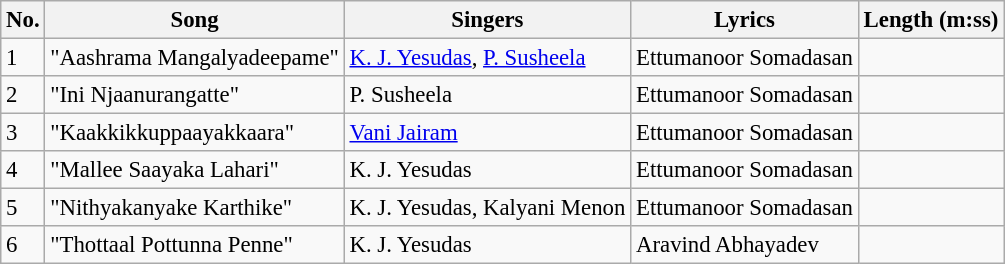<table class="wikitable" style="font-size:95%;">
<tr>
<th>No.</th>
<th>Song</th>
<th>Singers</th>
<th>Lyrics</th>
<th>Length (m:ss)</th>
</tr>
<tr>
<td>1</td>
<td>"Aashrama Mangalyadeepame"</td>
<td><a href='#'>K. J. Yesudas</a>, <a href='#'>P. Susheela</a></td>
<td>Ettumanoor Somadasan</td>
<td></td>
</tr>
<tr>
<td>2</td>
<td>"Ini Njaanurangatte"</td>
<td>P. Susheela</td>
<td>Ettumanoor Somadasan</td>
<td></td>
</tr>
<tr>
<td>3</td>
<td>"Kaakkikkuppaayakkaara"</td>
<td><a href='#'>Vani Jairam</a></td>
<td>Ettumanoor Somadasan</td>
<td></td>
</tr>
<tr>
<td>4</td>
<td>"Mallee Saayaka Lahari"</td>
<td>K. J. Yesudas</td>
<td>Ettumanoor Somadasan</td>
<td></td>
</tr>
<tr>
<td>5</td>
<td>"Nithyakanyake Karthike"</td>
<td>K. J. Yesudas, Kalyani Menon</td>
<td>Ettumanoor Somadasan</td>
<td></td>
</tr>
<tr>
<td>6</td>
<td>"Thottaal Pottunna Penne"</td>
<td>K. J. Yesudas</td>
<td>Aravind Abhayadev</td>
<td></td>
</tr>
</table>
